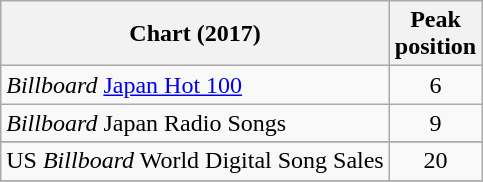<table class="wikitable">
<tr>
<th>Chart (2017)</th>
<th>Peak<br>position</th>
</tr>
<tr>
<td><em>Billboard</em> <a href='#'>Japan Hot 100</a></td>
<td align="center">6</td>
</tr>
<tr>
<td><em>Billboard</em> Japan Radio Songs</td>
<td align="center">9</td>
</tr>
<tr>
</tr>
<tr>
<td>US <em>Billboard</em> World Digital Song Sales</td>
<td align="center">20</td>
</tr>
<tr>
</tr>
</table>
